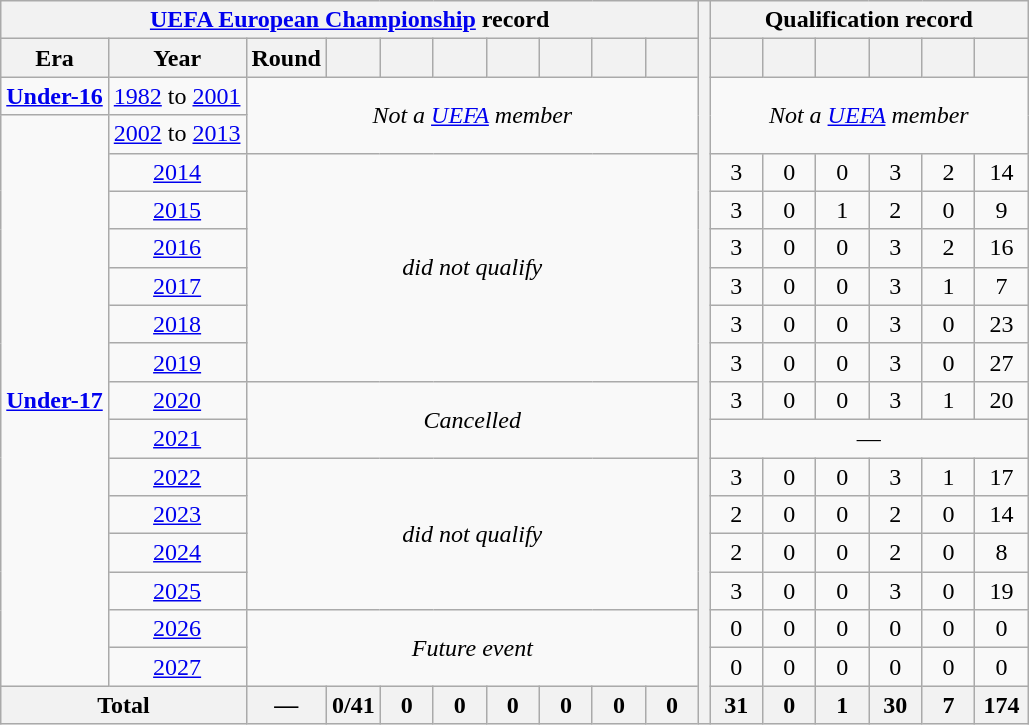<table class="wikitable" style="text-align: center;">
<tr>
<th colspan=10><a href='#'>UEFA European Championship</a> record</th>
<th rowspan=19></th>
<th colspan=6>Qualification record</th>
</tr>
<tr>
<th>Era</th>
<th>Year</th>
<th>Round</th>
<th width=28></th>
<th width=28></th>
<th width=28></th>
<th width=28></th>
<th width=28></th>
<th width=28></th>
<th width=28></th>
<th width=28></th>
<th width=28></th>
<th width=28></th>
<th width=28></th>
<th width=28></th>
<th width=28></th>
</tr>
<tr>
<td><strong><a href='#'>Under-16</a></strong></td>
<td><a href='#'>1982</a> to <a href='#'>2001</a></td>
<td rowspan=2 colspan=8><em>Not a <a href='#'>UEFA</a> member</em></td>
<td rowspan=2 colspan=6><em>Not a <a href='#'>UEFA</a> member</em></td>
</tr>
<tr>
<td rowspan="15"><strong><a href='#'>Under-17</a></strong></td>
<td><a href='#'>2002</a> to <a href='#'>2013</a></td>
</tr>
<tr>
<td> <a href='#'>2014</a></td>
<td rowspan=6 colspan=8><em>did not qualify</em></td>
<td>3</td>
<td>0</td>
<td>0</td>
<td>3</td>
<td>2</td>
<td>14</td>
</tr>
<tr>
<td> <a href='#'>2015</a></td>
<td>3</td>
<td>0</td>
<td>1</td>
<td>2</td>
<td>0</td>
<td>9</td>
</tr>
<tr>
<td> <a href='#'>2016</a></td>
<td>3</td>
<td>0</td>
<td>0</td>
<td>3</td>
<td>2</td>
<td>16</td>
</tr>
<tr>
<td> <a href='#'>2017</a></td>
<td>3</td>
<td>0</td>
<td>0</td>
<td>3</td>
<td>1</td>
<td>7</td>
</tr>
<tr>
<td> <a href='#'>2018</a></td>
<td>3</td>
<td>0</td>
<td>0</td>
<td>3</td>
<td>0</td>
<td>23</td>
</tr>
<tr>
<td> <a href='#'>2019</a></td>
<td>3</td>
<td>0</td>
<td>0</td>
<td>3</td>
<td>0</td>
<td>27</td>
</tr>
<tr>
<td> <a href='#'>2020</a></td>
<td rowspan=2 colspan=8><em>Cancelled</em></td>
<td>3</td>
<td>0</td>
<td>0</td>
<td>3</td>
<td>1</td>
<td>20</td>
</tr>
<tr>
<td> <a href='#'>2021</a></td>
<td colspan=6>—</td>
</tr>
<tr>
<td> <a href='#'>2022</a></td>
<td rowspan=4 colspan=8><em>did not qualify</em></td>
<td>3</td>
<td>0</td>
<td>0</td>
<td>3</td>
<td>1</td>
<td>17</td>
</tr>
<tr>
<td> <a href='#'>2023</a></td>
<td>2</td>
<td>0</td>
<td>0</td>
<td>2</td>
<td>0</td>
<td>14</td>
</tr>
<tr>
<td> <a href='#'>2024</a></td>
<td>2</td>
<td>0</td>
<td>0</td>
<td>2</td>
<td>0</td>
<td>8</td>
</tr>
<tr>
<td> <a href='#'>2025</a></td>
<td>3</td>
<td>0</td>
<td>0</td>
<td>3</td>
<td>0</td>
<td>19</td>
</tr>
<tr>
<td> <a href='#'>2026</a></td>
<td rowspan=2 colspan=8><em>Future event</em></td>
<td>0</td>
<td>0</td>
<td>0</td>
<td>0</td>
<td>0</td>
<td>0</td>
</tr>
<tr>
<td> <a href='#'>2027</a></td>
<td>0</td>
<td>0</td>
<td>0</td>
<td>0</td>
<td>0</td>
<td>0</td>
</tr>
<tr>
<th rowspan=1 colspan=2>Total</th>
<th>—</th>
<th>0/41</th>
<th>0</th>
<th>0</th>
<th>0</th>
<th>0</th>
<th>0</th>
<th>0</th>
<th>31</th>
<th>0</th>
<th>1</th>
<th>30</th>
<th>7</th>
<th>174</th>
</tr>
</table>
